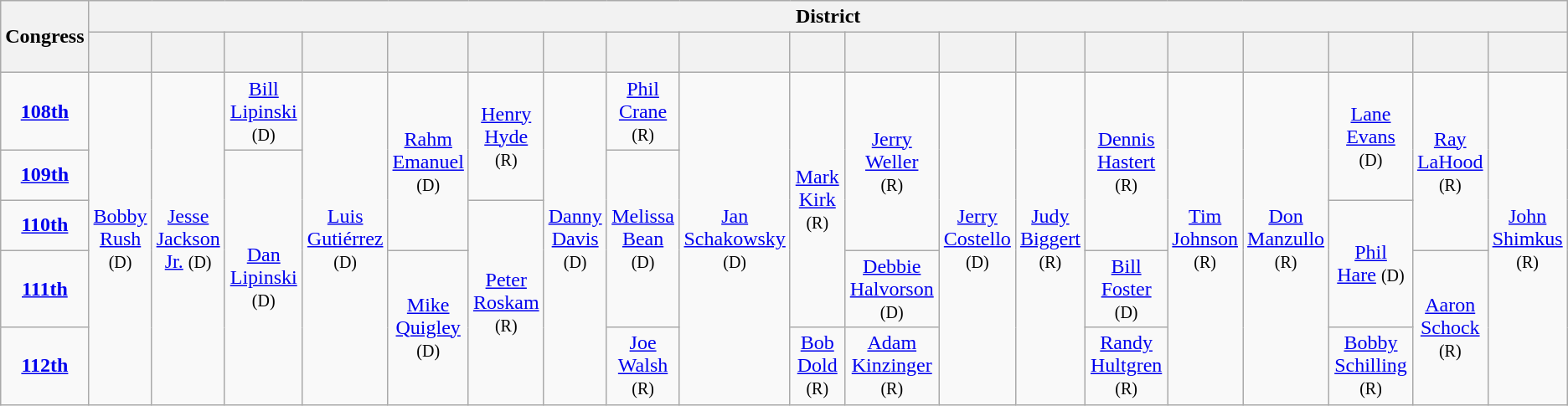<table class=wikitable style="text-align:center">
<tr>
<th rowspan=2>Congress</th>
<th colspan=19>District</th>
</tr>
<tr style="height:2em">
<th></th>
<th></th>
<th></th>
<th></th>
<th></th>
<th></th>
<th></th>
<th></th>
<th></th>
<th></th>
<th></th>
<th></th>
<th></th>
<th></th>
<th></th>
<th></th>
<th></th>
<th></th>
<th></th>
</tr>
<tr style="height:2.5em">
<td><strong><a href='#'>108th</a></strong> </td>
<td rowspan=5 ><a href='#'>Bobby<br>Rush</a><br><small>(D)</small></td>
<td rowspan=5 ><a href='#'>Jesse<br>Jackson<br>Jr.</a> <small>(D)</small></td>
<td><a href='#'>Bill<br>Lipinski</a> <small>(D)</small></td>
<td rowspan=5 ><a href='#'>Luis<br>Gutiérrez</a><br><small>(D)</small></td>
<td rowspan=3 ><a href='#'>Rahm<br>Emanuel</a><br><small>(D)</small></td>
<td rowspan=2 ><a href='#'>Henry<br>Hyde</a><br><small>(R)</small></td>
<td rowspan=5 ><a href='#'>Danny<br>Davis</a><br><small>(D)</small></td>
<td><a href='#'>Phil<br>Crane</a> <small>(R)</small></td>
<td rowspan=5 ><a href='#'>Jan<br>Schakowsky</a><br><small>(D)</small></td>
<td rowspan=4 ><a href='#'>Mark<br>Kirk</a><br><small>(R)</small></td>
<td rowspan=3 ><a href='#'>Jerry<br>Weller</a><br><small>(R)</small></td>
<td rowspan=5 ><a href='#'>Jerry<br>Costello</a><br><small>(D)</small></td>
<td rowspan=5 ><a href='#'>Judy<br>Biggert</a><br><small>(R)</small></td>
<td rowspan=3 ><a href='#'>Dennis<br>Hastert</a><br><small>(R)</small></td>
<td rowspan=5 ><a href='#'>Tim<br>Johnson</a><br><small>(R)</small></td>
<td rowspan=5 ><a href='#'>Don<br>Manzullo</a><br><small>(R)</small></td>
<td rowspan=2 ><a href='#'>Lane<br>Evans</a> <small>(D)</small></td>
<td rowspan=3 ><a href='#'>Ray<br>LaHood</a><br><small>(R)</small></td>
<td rowspan=5 ><a href='#'>John<br>Shimkus</a><br><small>(R)</small></td>
</tr>
<tr style="height:2.5em">
<td><strong><a href='#'>109th</a></strong> </td>
<td rowspan=4 ><a href='#'>Dan<br>Lipinski</a><br><small>(D)</small></td>
<td rowspan=3 ><a href='#'>Melissa<br>Bean</a> <small>(D)</small></td>
</tr>
<tr style="height:2.5em">
<td><strong><a href='#'>110th</a></strong> </td>
<td rowspan=3 ><a href='#'>Peter<br>Roskam</a><br><small>(R)</small></td>
<td rowspan=2 ><a href='#'>Phil<br>Hare</a> <small>(D)</small></td>
</tr>
<tr style="height:2.5em">
<td><strong><a href='#'>111th</a></strong> </td>
<td rowspan=2 ><a href='#'>Mike<br>Quigley</a><br><small>(D)</small></td>
<td><a href='#'>Debbie<br>Halvorson</a> <small>(D)</small></td>
<td><a href='#'>Bill<br>Foster</a> <small>(D)</small></td>
<td rowspan=2 ><a href='#'>Aaron<br>Schock</a><br><small>(R)</small></td>
</tr>
<tr style="height:2.5em">
<td><strong><a href='#'>112th</a></strong> </td>
<td><a href='#'>Joe<br>Walsh</a> <small>(R)</small></td>
<td><a href='#'>Bob<br>Dold</a> <small>(R)</small></td>
<td><a href='#'>Adam<br>Kinzinger</a> <small>(R)</small></td>
<td><a href='#'>Randy<br>Hultgren</a> <small>(R)</small></td>
<td><a href='#'>Bobby<br>Schilling</a> <small>(R)</small></td>
</tr>
</table>
